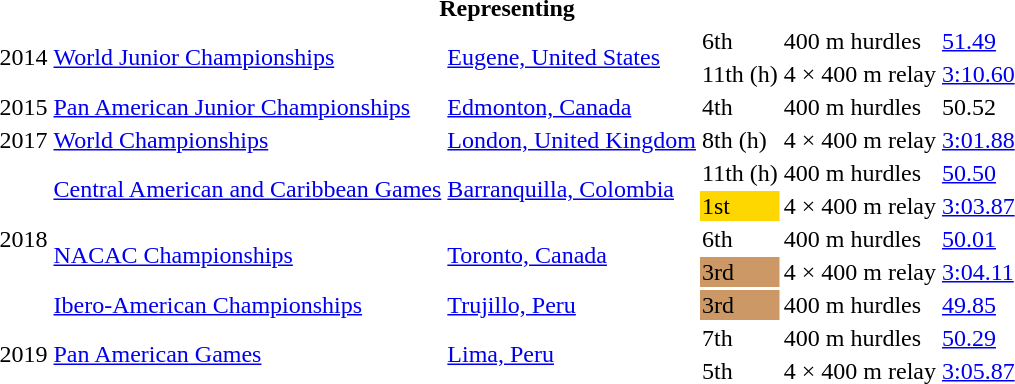<table>
<tr>
<th colspan="6">Representing </th>
</tr>
<tr>
<td rowspan=2>2014</td>
<td rowspan=2><a href='#'>World Junior Championships</a></td>
<td rowspan=2><a href='#'>Eugene, United States</a></td>
<td>6th</td>
<td>400 m hurdles</td>
<td><a href='#'>51.49</a></td>
</tr>
<tr>
<td>11th (h)</td>
<td>4 × 400 m relay</td>
<td><a href='#'>3:10.60</a></td>
</tr>
<tr>
<td>2015</td>
<td><a href='#'>Pan American Junior Championships</a></td>
<td><a href='#'>Edmonton, Canada</a></td>
<td>4th</td>
<td>400 m hurdles</td>
<td>50.52</td>
</tr>
<tr>
<td>2017</td>
<td><a href='#'>World Championships</a></td>
<td><a href='#'>London, United Kingdom</a></td>
<td>8th (h)</td>
<td>4 × 400 m relay</td>
<td><a href='#'>3:01.88</a></td>
</tr>
<tr>
<td rowspan=5>2018</td>
<td rowspan=2><a href='#'>Central American and Caribbean Games</a></td>
<td rowspan=2><a href='#'>Barranquilla, Colombia</a></td>
<td>11th (h)</td>
<td>400 m hurdles</td>
<td><a href='#'>50.50</a></td>
</tr>
<tr>
<td bgcolor=gold>1st</td>
<td>4 × 400 m relay</td>
<td><a href='#'>3:03.87</a></td>
</tr>
<tr>
<td rowspan=2><a href='#'>NACAC Championships</a></td>
<td rowspan=2><a href='#'>Toronto, Canada</a></td>
<td>6th</td>
<td>400 m hurdles</td>
<td><a href='#'>50.01</a></td>
</tr>
<tr>
<td bgcolor=cc9966>3rd</td>
<td>4 × 400 m relay</td>
<td><a href='#'>3:04.11</a></td>
</tr>
<tr>
<td><a href='#'>Ibero-American Championships</a></td>
<td><a href='#'>Trujillo, Peru</a></td>
<td bgcolor=cc9966>3rd</td>
<td>400 m hurdles</td>
<td><a href='#'>49.85</a></td>
</tr>
<tr>
<td rowspan=2>2019</td>
<td rowspan=2><a href='#'>Pan American Games</a></td>
<td rowspan=2><a href='#'>Lima, Peru</a></td>
<td>7th</td>
<td>400 m hurdles</td>
<td><a href='#'>50.29</a></td>
</tr>
<tr>
<td>5th</td>
<td>4 × 400 m relay</td>
<td><a href='#'>3:05.87</a></td>
</tr>
</table>
